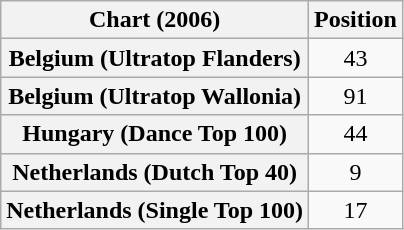<table class="wikitable sortable plainrowheaders" style="text-align:center">
<tr>
<th scope="col">Chart (2006)</th>
<th scope="col">Position</th>
</tr>
<tr>
<th scope="row">Belgium (Ultratop Flanders)</th>
<td>43</td>
</tr>
<tr>
<th scope="row">Belgium (Ultratop Wallonia)</th>
<td>91</td>
</tr>
<tr>
<th scope="row">Hungary (Dance Top 100)</th>
<td>44</td>
</tr>
<tr>
<th scope="row">Netherlands (Dutch Top 40)</th>
<td>9</td>
</tr>
<tr>
<th scope="row">Netherlands (Single Top 100)</th>
<td>17</td>
</tr>
</table>
